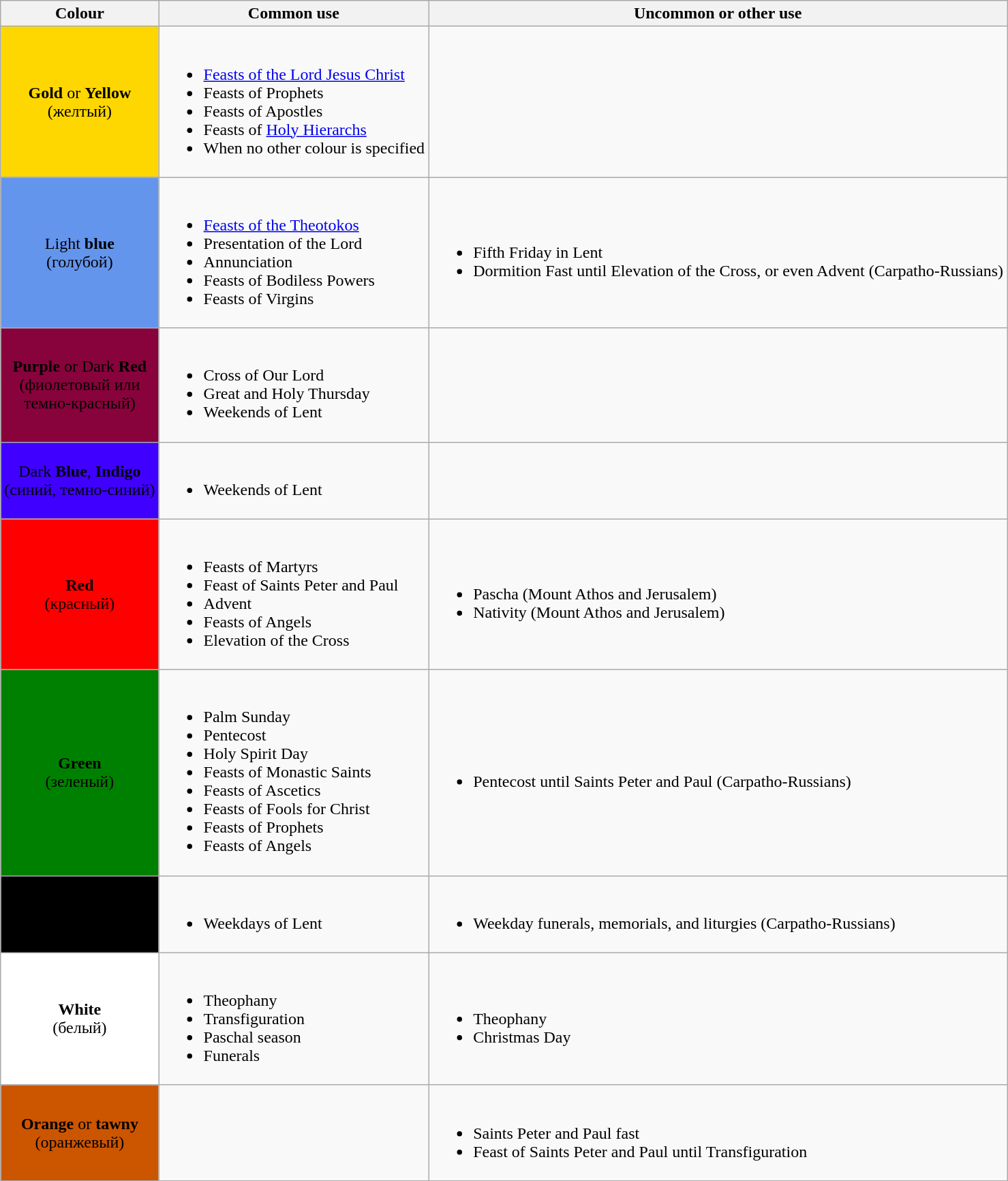<table class="wikitable">
<tr>
<th style="text-align:center;">Colour</th>
<th style="text-align:center;">Common use</th>
<th style="text-align:center;">Uncommon or other use</th>
</tr>
<tr>
<td style="text-align:center;background:gold;"><strong>Gold</strong> or <strong>Yellow</strong><br>(желтый)</td>
<td><br><ul><li><a href='#'>Feasts of the Lord Jesus Christ</a></li><li>Feasts of Prophets</li><li>Feasts of Apostles</li><li>Feasts of <a href='#'>Holy Hierarchs</a></li><li>When no other colour is specified</li></ul></td>
<td></td>
</tr>
<tr>
<td style="text-align:center;background:#6495ed;">Light <strong>blue</strong><br>(голубой)</td>
<td><br><ul><li><a href='#'>Feasts of the Theotokos</a></li><li>Presentation of the Lord</li><li>Annunciation</li><li>Feasts of Bodiless Powers</li><li>Feasts of Virgins</li></ul></td>
<td><br><ul><li>Fifth Friday in Lent</li><li>Dormition Fast until Elevation of the Cross, or even Advent (Carpatho-Russians)</li></ul></td>
</tr>
<tr>
<td style="text-align:center;background:#88023c;"><span><strong>Purple</strong> or Dark <strong>Red</strong><br>(фиолетовый или<br>темно-красный)</span></td>
<td><br><ul><li>Cross of Our Lord</li><li>Great and Holy Thursday</li><li>Weekends of Lent</li></ul></td>
<td></td>
</tr>
<tr>
<td style="text-align:center;background:#3f00ff;"><span>Dark <strong>Blue</strong>, <strong>Indigo</strong><br>(синий, темно-синий)</span></td>
<td><br><ul><li>Weekends of Lent</li></ul></td>
<td></td>
</tr>
<tr>
<td style="text-align:center;background:red;"><span><strong>Red</strong><br>(красный)</span></td>
<td><br><ul><li>Feasts of Martyrs</li><li>Feast of Saints Peter and Paul</li><li>Advent</li><li>Feasts of Angels</li><li>Elevation of the Cross</li></ul></td>
<td><br><ul><li>Pascha (Mount Athos and Jerusalem)</li><li>Nativity (Mount Athos and Jerusalem)</li></ul></td>
</tr>
<tr>
<td style="text-align:center;background:Green;"><span><strong>Green</strong><br>(зеленый)</span></td>
<td><br><ul><li>Palm Sunday</li><li>Pentecost</li><li>Holy Spirit Day</li><li>Feasts of Monastic Saints</li><li>Feasts of Ascetics</li><li>Feasts of Fools for Christ</li><li>Feasts of Prophets</li><li>Feasts of Angels</li></ul></td>
<td><br><ul><li>Pentecost until Saints Peter and Paul (Carpatho-Russians)</li></ul></td>
</tr>
<tr>
<td style="text-align:center;background:black;"><span><strong>Black</strong><br>(черный)</span></td>
<td><br><ul><li>Weekdays of Lent</li></ul></td>
<td><br><ul><li>Weekday funerals, memorials, and liturgies (Carpatho-Russians)</li></ul></td>
</tr>
<tr>
<td style="text-align:center;background:white;"><strong>White</strong><br>(белый)</td>
<td><br><ul><li>Theophany</li><li>Transfiguration</li><li>Paschal season</li><li>Funerals</li></ul></td>
<td><br><ul><li>Theophany</li><li>Christmas Day</li></ul></td>
</tr>
<tr>
<td style="text-align:center;background:#c50;"><span><strong>Orange</strong> or <strong>tawny</strong><br>(оранжевый)</span></td>
<td></td>
<td><br><ul><li>Saints Peter and Paul fast</li><li>Feast of Saints Peter and Paul until Transfiguration</li></ul></td>
</tr>
</table>
